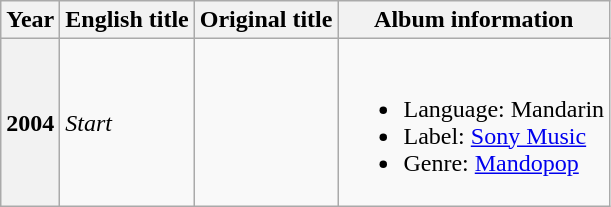<table class="wikitable plainrowheaders sortable">
<tr>
<th>Year</th>
<th>English title</th>
<th>Original title</th>
<th>Album information</th>
</tr>
<tr>
<th scope="row">2004</th>
<td><em>Start</em></td>
<td></td>
<td><br><ul><li>Language: Mandarin</li><li>Label: <a href='#'>Sony Music</a></li><li>Genre: <a href='#'>Mandopop</a></li></ul></td>
</tr>
</table>
